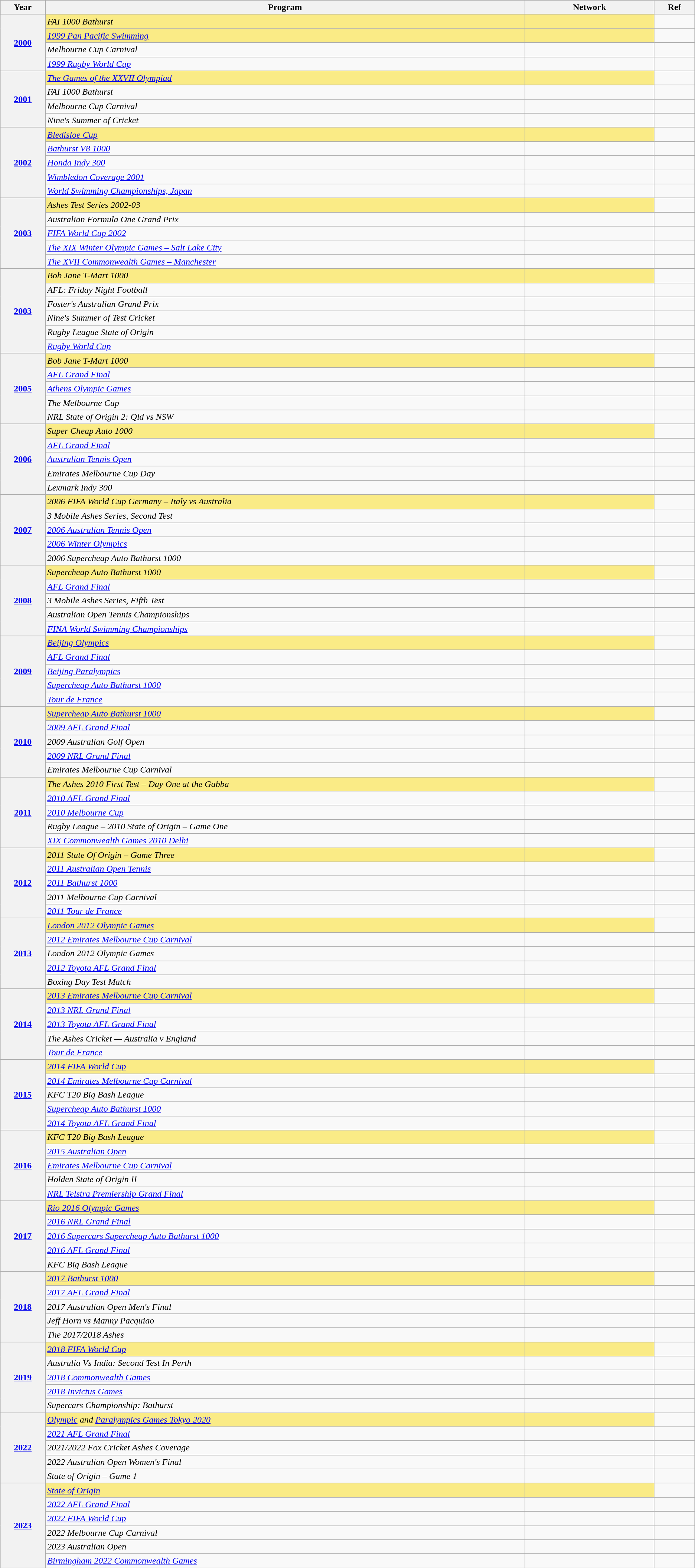<table class="wikitable sortable">
<tr style="background:#bebebe;">
<th scope="col" style="width:1%;">Year</th>
<th scope="col" style="width:16%;">Program</th>
<th scope="col" style="width:4%;">Network</th>
<th scope="col" style="width:1%;" class="unsortable">Ref</th>
</tr>
<tr>
<th scope="row" rowspan="4" style="text-align:center"><a href='#'>2000</a></th>
<td style="background:#FAEB86"><em>FAI 1000 Bathurst</em></td>
<td style="background:#FAEB86"></td>
<td></td>
</tr>
<tr>
<td style="background:#FAEB86"><em><a href='#'>1999 Pan Pacific Swimming</a></em></td>
<td style="background:#FAEB86"></td>
<td></td>
</tr>
<tr>
<td><em>Melbourne Cup Carnival</em></td>
<td></td>
<td></td>
</tr>
<tr>
<td><em><a href='#'>1999 Rugby World Cup</a></em></td>
<td></td>
<td></td>
</tr>
<tr>
<th scope="row" rowspan="4" style="text-align:center"><a href='#'>2001</a></th>
<td style="background:#FAEB86"><em><a href='#'>The Games of the XXVII Olympiad</a></em></td>
<td style="background:#FAEB86"></td>
<td></td>
</tr>
<tr>
<td><em>FAI 1000 Bathurst</em></td>
<td></td>
<td></td>
</tr>
<tr>
<td><em>Melbourne Cup Carnival</em></td>
<td></td>
<td></td>
</tr>
<tr>
<td><em>Nine's Summer of Cricket</em></td>
<td></td>
<td></td>
</tr>
<tr>
<th scope="row" rowspan="5" style="text-align:center"><a href='#'>2002</a></th>
<td style="background:#FAEB86"><em><a href='#'>Bledisloe Cup</a></em></td>
<td style="background:#FAEB86"></td>
<td></td>
</tr>
<tr>
<td><em><a href='#'>Bathurst V8 1000</a></em></td>
<td></td>
<td></td>
</tr>
<tr>
<td><em><a href='#'>Honda Indy 300</a></em></td>
<td></td>
<td></td>
</tr>
<tr>
<td><em><a href='#'>Wimbledon Coverage 2001</a></em></td>
<td></td>
<td></td>
</tr>
<tr>
<td><em><a href='#'>World Swimming Championships, Japan</a></em></td>
<td></td>
<td></td>
</tr>
<tr>
<th scope="row" rowspan="5" style="text-align:center"><a href='#'>2003</a></th>
<td style="background:#FAEB86"><em>Ashes Test Series 2002-03</em></td>
<td style="background:#FAEB86"></td>
<td></td>
</tr>
<tr>
<td><em>Australian Formula One Grand Prix</em></td>
<td></td>
<td></td>
</tr>
<tr>
<td><em><a href='#'>FIFA World Cup 2002</a></em></td>
<td></td>
<td></td>
</tr>
<tr>
<td><em><a href='#'>The XIX Winter Olympic Games – Salt Lake City</a></em></td>
<td></td>
<td></td>
</tr>
<tr>
<td><em><a href='#'>The XVII Commonwealth Games – Manchester</a></em></td>
<td></td>
<td></td>
</tr>
<tr>
<th scope="row" rowspan="6" style="text-align:center"><a href='#'>2003</a></th>
<td style="background:#FAEB86"><em>Bob Jane T-Mart 1000</em></td>
<td style="background:#FAEB86"></td>
<td></td>
</tr>
<tr>
<td><em>AFL: Friday Night Football</em></td>
<td></td>
<td></td>
</tr>
<tr>
<td><em>Foster's Australian Grand Prix</em></td>
<td></td>
<td></td>
</tr>
<tr>
<td><em>Nine's Summer of Test Cricket</em></td>
<td></td>
<td></td>
</tr>
<tr>
<td><em>Rugby League State of Origin</em></td>
<td></td>
<td></td>
</tr>
<tr>
<td><em><a href='#'>Rugby World Cup</a></em></td>
<td></td>
<td></td>
</tr>
<tr>
<th scope="row" rowspan="5" style="text-align:center"><a href='#'>2005</a></th>
<td style="background:#FAEB86"><em>Bob Jane T-Mart 1000</em></td>
<td style="background:#FAEB86"></td>
<td></td>
</tr>
<tr>
<td><em><a href='#'>AFL Grand Final</a></em></td>
<td></td>
<td></td>
</tr>
<tr>
<td><em><a href='#'>Athens Olympic Games</a></em></td>
<td></td>
<td></td>
</tr>
<tr>
<td><em>The Melbourne Cup</em></td>
<td></td>
<td></td>
</tr>
<tr>
<td><em>NRL State of Origin 2: Qld vs NSW</em></td>
<td></td>
<td></td>
</tr>
<tr>
<th scope="row" rowspan="5" style="text-align:center"><a href='#'>2006</a></th>
<td style="background:#FAEB86"><em>Super Cheap Auto 1000</em></td>
<td style="background:#FAEB86"></td>
<td></td>
</tr>
<tr>
<td><em><a href='#'>AFL Grand Final</a></em></td>
<td></td>
<td></td>
</tr>
<tr>
<td><em><a href='#'>Australian Tennis Open</a></em></td>
<td></td>
<td></td>
</tr>
<tr>
<td><em>Emirates Melbourne Cup Day</em></td>
<td></td>
<td></td>
</tr>
<tr>
<td><em>Lexmark Indy 300</em></td>
<td></td>
<td></td>
</tr>
<tr>
<th scope="row" rowspan="5" style="text-align:center"><a href='#'>2007</a></th>
<td style="background:#FAEB86"><em>2006 FIFA World Cup Germany – Italy vs Australia</em></td>
<td style="background:#FAEB86"></td>
<td></td>
</tr>
<tr>
<td><em>3 Mobile Ashes Series, Second Test</em></td>
<td></td>
<td></td>
</tr>
<tr>
<td><em><a href='#'>2006 Australian Tennis Open</a></em></td>
<td></td>
<td></td>
</tr>
<tr>
<td><em><a href='#'>2006 Winter Olympics</a></em></td>
<td></td>
<td></td>
</tr>
<tr>
<td><em>2006 Supercheap Auto Bathurst 1000</em></td>
<td></td>
<td></td>
</tr>
<tr>
<th scope="row" rowspan="5" style="text-align:center"><a href='#'>2008</a></th>
<td style="background:#FAEB86"><em>Supercheap Auto Bathurst 1000</em></td>
<td style="background:#FAEB86"></td>
<td></td>
</tr>
<tr>
<td><em><a href='#'>AFL Grand Final</a></em></td>
<td></td>
<td></td>
</tr>
<tr>
<td><em>3 Mobile Ashes Series, Fifth Test</em></td>
<td></td>
<td></td>
</tr>
<tr>
<td><em>Australian Open Tennis Championships</em></td>
<td></td>
<td></td>
</tr>
<tr>
<td><em><a href='#'>FINA World Swimming Championships</a></em></td>
<td></td>
<td></td>
</tr>
<tr>
<th scope="row" rowspan="5" style="text-align:center"><a href='#'>2009</a></th>
<td style="background:#FAEB86"><em><a href='#'>Beijing Olympics</a></em></td>
<td style="background:#FAEB86"></td>
<td></td>
</tr>
<tr>
<td><em><a href='#'>AFL Grand Final</a></em></td>
<td></td>
<td></td>
</tr>
<tr>
<td><em><a href='#'>Beijing Paralympics</a></em></td>
<td></td>
<td></td>
</tr>
<tr>
<td><em><a href='#'>Supercheap Auto Bathurst 1000</a></em></td>
<td></td>
<td></td>
</tr>
<tr>
<td><em><a href='#'>Tour de France</a></em></td>
<td></td>
<td></td>
</tr>
<tr>
<th scope="row" rowspan="5" style="text-align:center"><a href='#'>2010</a></th>
<td style="background:#FAEB86"><em><a href='#'>Supercheap Auto Bathurst 1000</a></em></td>
<td style="background:#FAEB86"></td>
<td></td>
</tr>
<tr>
<td><em><a href='#'>2009 AFL Grand Final</a></em></td>
<td></td>
<td></td>
</tr>
<tr>
<td><em>2009 Australian Golf Open</em></td>
<td></td>
<td></td>
</tr>
<tr>
<td><em><a href='#'>2009 NRL Grand Final</a></em></td>
<td></td>
<td></td>
</tr>
<tr>
<td><em>Emirates Melbourne Cup Carnival</em></td>
<td></td>
<td></td>
</tr>
<tr>
<th scope="row" rowspan="5" style="text-align:center"><a href='#'>2011</a></th>
<td style="background:#FAEB86"><em>The Ashes 2010 First Test – Day One at the Gabba</em></td>
<td style="background:#FAEB86"></td>
<td></td>
</tr>
<tr>
<td><em><a href='#'>2010 AFL Grand Final</a></em></td>
<td></td>
<td></td>
</tr>
<tr>
<td><em><a href='#'>2010 Melbourne Cup</a></em></td>
<td></td>
<td></td>
</tr>
<tr>
<td><em>Rugby League – 2010 State of Origin – Game One</em></td>
<td></td>
<td></td>
</tr>
<tr>
<td><em><a href='#'>XIX Commonwealth Games 2010 Delhi</a></em></td>
<td></td>
<td></td>
</tr>
<tr>
<th scope="row" rowspan="5" style="text-align:center"><a href='#'>2012</a></th>
<td style="background:#FAEB86"><em>2011 State Of Origin – Game Three</em></td>
<td style="background:#FAEB86"></td>
<td></td>
</tr>
<tr>
<td><em><a href='#'>2011 Australian Open Tennis</a></em></td>
<td></td>
<td></td>
</tr>
<tr>
<td><em><a href='#'>2011 Bathurst 1000</a></em></td>
<td></td>
<td></td>
</tr>
<tr>
<td><em>2011 Melbourne Cup Carnival</em></td>
<td></td>
<td></td>
</tr>
<tr>
<td><em><a href='#'>2011 Tour de France</a></em></td>
<td></td>
<td></td>
</tr>
<tr>
<th scope="row" rowspan="5" style="text-align:center"><a href='#'>2013</a></th>
<td style="background:#FAEB86"><em><a href='#'>London 2012 Olympic Games</a></em></td>
<td style="background:#FAEB86"></td>
<td></td>
</tr>
<tr>
<td><em><a href='#'>2012 Emirates Melbourne Cup Carnival</a></em></td>
<td></td>
<td></td>
</tr>
<tr>
<td><em>London 2012 Olympic Games</em></td>
<td></td>
<td></td>
</tr>
<tr>
<td><em><a href='#'>2012 Toyota AFL Grand Final</a></em></td>
<td></td>
<td></td>
</tr>
<tr>
<td><em>Boxing Day Test Match</em></td>
<td></td>
<td></td>
</tr>
<tr>
<th scope="row" rowspan="5" style="text-align:center"><a href='#'>2014</a></th>
<td style="background:#FAEB86"><em><a href='#'>2013 Emirates Melbourne Cup Carnival</a></em></td>
<td style="background:#FAEB86"></td>
<td></td>
</tr>
<tr>
<td><em><a href='#'>2013 NRL Grand Final</a></em></td>
<td></td>
<td></td>
</tr>
<tr>
<td><em><a href='#'>2013 Toyota AFL Grand Final</a></em></td>
<td></td>
<td></td>
</tr>
<tr>
<td><em>The Ashes Cricket — Australia v England</em></td>
<td></td>
<td></td>
</tr>
<tr>
<td><em><a href='#'>Tour de France</a></em></td>
<td></td>
<td></td>
</tr>
<tr>
<th scope="row" rowspan="5" style="text-align:center"><a href='#'>2015</a></th>
<td style="background:#FAEB86"><em><a href='#'>2014 FIFA World Cup</a></em></td>
<td style="background:#FAEB86"></td>
<td></td>
</tr>
<tr>
<td><em><a href='#'>2014 Emirates Melbourne Cup Carnival</a></em></td>
<td></td>
<td></td>
</tr>
<tr>
<td><em>KFC T20 Big Bash League</em></td>
<td></td>
<td></td>
</tr>
<tr>
<td><em><a href='#'>Supercheap Auto Bathurst 1000</a></em></td>
<td></td>
<td></td>
</tr>
<tr>
<td><em><a href='#'>2014 Toyota AFL Grand Final</a></em></td>
<td></td>
<td></td>
</tr>
<tr>
<th scope="row" rowspan="5" style="text-align:center"><a href='#'>2016</a></th>
<td style="background:#FAEB86"><em>KFC T20 Big Bash League</em></td>
<td style="background:#FAEB86"></td>
<td></td>
</tr>
<tr>
<td><em><a href='#'>2015 Australian Open</a></em></td>
<td></td>
<td></td>
</tr>
<tr>
<td><em><a href='#'>Emirates Melbourne Cup Carnival</a></em></td>
<td></td>
<td></td>
</tr>
<tr>
<td><em>Holden State of Origin II</em></td>
<td></td>
<td></td>
</tr>
<tr>
<td><em><a href='#'>NRL Telstra Premiership Grand Final</a></em></td>
<td></td>
<td></td>
</tr>
<tr>
<th scope="row" rowspan="5" style="text-align:center"><a href='#'>2017</a></th>
<td style="background:#FAEB86"><em><a href='#'>Rio 2016 Olympic Games</a></em></td>
<td style="background:#FAEB86"></td>
<td></td>
</tr>
<tr>
<td><em><a href='#'>2016 NRL Grand Final</a></em></td>
<td></td>
<td></td>
</tr>
<tr>
<td><em><a href='#'>2016 Supercars Supercheap Auto Bathurst 1000</a></em></td>
<td></td>
<td></td>
</tr>
<tr>
<td><em><a href='#'>2016 AFL Grand Final</a></em></td>
<td></td>
<td></td>
</tr>
<tr>
<td><em>KFC Big Bash League</em></td>
<td></td>
<td></td>
</tr>
<tr>
<th scope="row" rowspan="5" style="text-align:center"><a href='#'>2018</a></th>
<td style="background:#FAEB86"><em><a href='#'>2017 Bathurst 1000</a></em></td>
<td style="background:#FAEB86"></td>
<td></td>
</tr>
<tr>
<td><em><a href='#'>2017 AFL Grand Final</a></em></td>
<td></td>
<td></td>
</tr>
<tr>
<td><em>2017 Australian Open Men's Final</em></td>
<td></td>
<td></td>
</tr>
<tr>
<td><em>Jeff Horn vs Manny Pacquiao</em></td>
<td></td>
<td></td>
</tr>
<tr>
<td><em>The 2017/2018 Ashes</em></td>
<td></td>
<td></td>
</tr>
<tr>
<th scope="row" rowspan="5" style="text-align:center"><a href='#'>2019</a></th>
<td style="background:#FAEB86"><em><a href='#'>2018 FIFA World Cup</a></em></td>
<td style="background:#FAEB86"></td>
<td></td>
</tr>
<tr>
<td><em>Australia Vs India: Second Test In Perth</em></td>
<td></td>
<td></td>
</tr>
<tr>
<td><em><a href='#'>2018 Commonwealth Games</a></em></td>
<td></td>
<td></td>
</tr>
<tr>
<td><em><a href='#'>2018 Invictus Games</a></em></td>
<td></td>
<td></td>
</tr>
<tr>
<td><em>Supercars Championship: Bathurst</em></td>
<td></td>
<td></td>
</tr>
<tr>
<th scope="row" rowspan="5" style="text-align:center"><a href='#'>2022</a></th>
<td style="background:#FAEB86"><em><a href='#'>Olympic</a> and <a href='#'>Paralympics Games Tokyo 2020</a></em></td>
<td style="background:#FAEB86"></td>
<td></td>
</tr>
<tr>
<td><em><a href='#'>2021 AFL Grand Final</a></em></td>
<td></td>
<td></td>
</tr>
<tr>
<td><em>2021/2022 Fox Cricket Ashes Coverage</em></td>
<td></td>
<td></td>
</tr>
<tr>
<td><em>2022 Australian Open Women's Final</em></td>
<td></td>
<td></td>
</tr>
<tr>
<td><em>State of Origin – Game 1</em></td>
<td></td>
<td></td>
</tr>
<tr>
<th rowspan="6"><a href='#'>2023</a></th>
<td style="background:#FAEB86"><em><a href='#'>State of Origin</a></em></td>
<td style="background:#FAEB86"></td>
<td></td>
</tr>
<tr>
<td><em><a href='#'>2022 AFL Grand Final</a></em></td>
<td></td>
<td></td>
</tr>
<tr>
<td><em><a href='#'>2022 FIFA World Cup</a></em></td>
<td></td>
<td></td>
</tr>
<tr>
<td><em>2022 Melbourne Cup Carnival</em></td>
<td></td>
<td></td>
</tr>
<tr>
<td><em>2023 Australian Open</em></td>
<td></td>
<td></td>
</tr>
<tr>
<td><em><a href='#'>Birmingham 2022 Commonwealth Games</a></em></td>
<td></td>
<td></td>
</tr>
</table>
